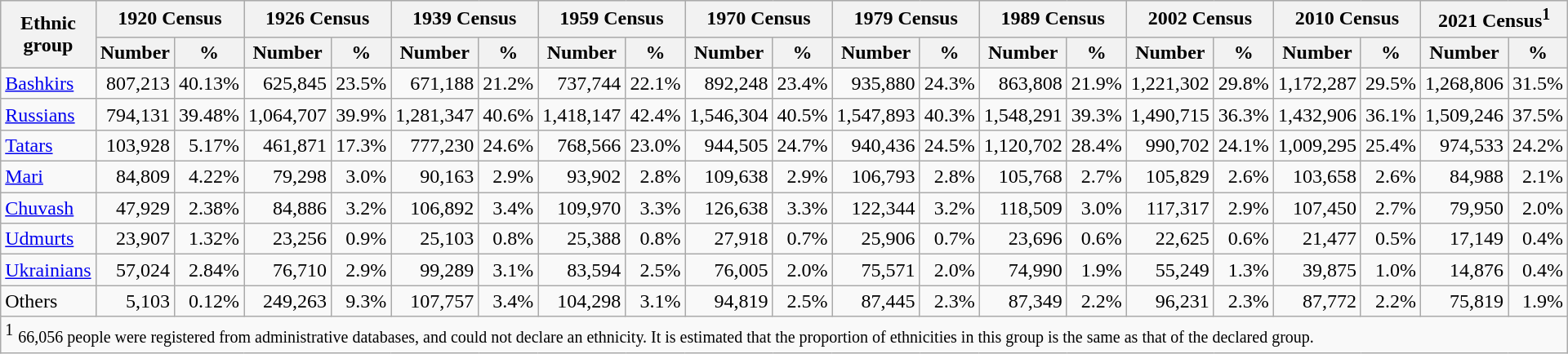<table class="wikitable" style="text-align: right;">
<tr style="background:#e0e0e0;">
<th rowspan="2">Ethnic<br>group</th>
<th colspan="2">1920 Census</th>
<th colspan="2">1926 Census</th>
<th colspan="2">1939 Census</th>
<th colspan="2">1959 Census</th>
<th colspan="2">1970 Census</th>
<th colspan="2">1979 Census</th>
<th colspan="2">1989 Census</th>
<th colspan="2">2002 Census</th>
<th colspan="2">2010 Census</th>
<th colspan="2">2021 Census<sup>1</sup></th>
</tr>
<tr style="background:#e0e0e0;">
<th>Number</th>
<th>%</th>
<th>Number</th>
<th>%</th>
<th>Number</th>
<th>%</th>
<th>Number</th>
<th>%</th>
<th>Number</th>
<th>%</th>
<th>Number</th>
<th>%</th>
<th>Number</th>
<th>%</th>
<th>Number</th>
<th>%</th>
<th>Number</th>
<th>%</th>
<th>Number</th>
<th>%</th>
</tr>
<tr>
<td style="text-align:left;"><a href='#'>Bashkirs</a></td>
<td>807,213</td>
<td>40.13%</td>
<td>625,845</td>
<td>23.5%</td>
<td>671,188</td>
<td>21.2%</td>
<td>737,744</td>
<td>22.1%</td>
<td>892,248</td>
<td>23.4%</td>
<td>935,880</td>
<td>24.3%</td>
<td>863,808</td>
<td>21.9%</td>
<td>1,221,302</td>
<td>29.8%</td>
<td>1,172,287</td>
<td>29.5%</td>
<td>1,268,806</td>
<td>31.5%</td>
</tr>
<tr>
<td style="text-align:left;"><a href='#'>Russians</a></td>
<td>794,131</td>
<td>39.48%</td>
<td>1,064,707</td>
<td>39.9%</td>
<td>1,281,347</td>
<td>40.6%</td>
<td>1,418,147</td>
<td>42.4%</td>
<td>1,546,304</td>
<td>40.5%</td>
<td>1,547,893</td>
<td>40.3%</td>
<td>1,548,291</td>
<td>39.3%</td>
<td>1,490,715</td>
<td>36.3%</td>
<td>1,432,906</td>
<td>36.1%</td>
<td>1,509,246</td>
<td>37.5%</td>
</tr>
<tr>
<td align="left"><a href='#'>Tatars</a></td>
<td>103,928</td>
<td>5.17%</td>
<td>461,871</td>
<td>17.3%</td>
<td>777,230</td>
<td>24.6%</td>
<td>768,566</td>
<td>23.0%</td>
<td>944,505</td>
<td>24.7%</td>
<td>940,436</td>
<td>24.5%</td>
<td>1,120,702</td>
<td>28.4%</td>
<td>990,702</td>
<td>24.1%</td>
<td>1,009,295</td>
<td>25.4%</td>
<td>974,533</td>
<td>24.2%</td>
</tr>
<tr>
<td align="left"><a href='#'>Mari</a></td>
<td>84,809</td>
<td>4.22%</td>
<td>79,298</td>
<td>3.0%</td>
<td>90,163</td>
<td>2.9%</td>
<td>93,902</td>
<td>2.8%</td>
<td>109,638</td>
<td>2.9%</td>
<td>106,793</td>
<td>2.8%</td>
<td>105,768</td>
<td>2.7%</td>
<td>105,829</td>
<td>2.6%</td>
<td>103,658</td>
<td>2.6%</td>
<td>84,988</td>
<td>2.1%</td>
</tr>
<tr>
<td align="left"><a href='#'>Chuvash</a></td>
<td>47,929</td>
<td>2.38%</td>
<td>84,886</td>
<td>3.2%</td>
<td>106,892</td>
<td>3.4%</td>
<td>109,970</td>
<td>3.3%</td>
<td>126,638</td>
<td>3.3%</td>
<td>122,344</td>
<td>3.2%</td>
<td>118,509</td>
<td>3.0%</td>
<td>117,317</td>
<td>2.9%</td>
<td>107,450</td>
<td>2.7%</td>
<td>79,950</td>
<td>2.0%</td>
</tr>
<tr>
<td align="left"><a href='#'>Udmurts</a></td>
<td>23,907</td>
<td>1.32%</td>
<td>23,256</td>
<td>0.9%</td>
<td>25,103</td>
<td>0.8%</td>
<td>25,388</td>
<td>0.8%</td>
<td>27,918</td>
<td>0.7%</td>
<td>25,906</td>
<td>0.7%</td>
<td>23,696</td>
<td>0.6%</td>
<td>22,625</td>
<td>0.6%</td>
<td>21,477</td>
<td>0.5%</td>
<td>17,149</td>
<td>0.4%</td>
</tr>
<tr>
<td align="left"><a href='#'>Ukrainians</a></td>
<td>57,024</td>
<td>2.84%</td>
<td>76,710</td>
<td>2.9%</td>
<td>99,289</td>
<td>3.1%</td>
<td>83,594</td>
<td>2.5%</td>
<td>76,005</td>
<td>2.0%</td>
<td>75,571</td>
<td>2.0%</td>
<td>74,990</td>
<td>1.9%</td>
<td>55,249</td>
<td>1.3%</td>
<td>39,875</td>
<td>1.0%</td>
<td>14,876</td>
<td>0.4%</td>
</tr>
<tr>
<td align="left">Others</td>
<td>5,103</td>
<td>0.12%</td>
<td>249,263</td>
<td>9.3%</td>
<td>107,757</td>
<td>3.4%</td>
<td>104,298</td>
<td>3.1%</td>
<td>94,819</td>
<td>2.5%</td>
<td>87,445</td>
<td>2.3%</td>
<td>87,349</td>
<td>2.2%</td>
<td>96,231</td>
<td>2.3%</td>
<td>87,772</td>
<td>2.2%</td>
<td>75,819</td>
<td>1.9%</td>
</tr>
<tr>
<td style="text-align:left;" colspan="21"><sup>1</sup> <small>66,056 people were registered from administrative databases, and could not declare an ethnicity. It is estimated that the proportion of ethnicities in this group is the same as that of the declared group.</small></td>
</tr>
</table>
